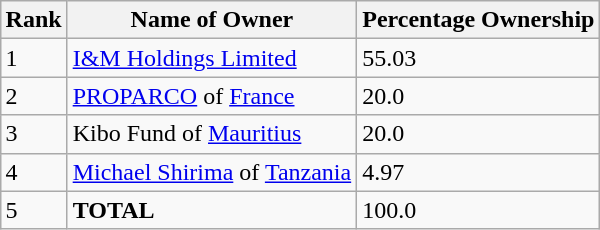<table class="wikitable sortable" style="margin-left:auto;margin-right:auto">
<tr>
<th style="width:2em;">Rank</th>
<th>Name of Owner</th>
<th>Percentage Ownership</th>
</tr>
<tr>
<td>1</td>
<td><a href='#'>I&M Holdings Limited</a></td>
<td>55.03</td>
</tr>
<tr>
<td>2</td>
<td><a href='#'>PROPARCO</a> of <a href='#'>France</a></td>
<td>20.0</td>
</tr>
<tr>
<td>3</td>
<td>Kibo Fund of <a href='#'>Mauritius</a></td>
<td>20.0</td>
</tr>
<tr>
<td>4</td>
<td><a href='#'>Michael Shirima</a> of <a href='#'>Tanzania</a></td>
<td>4.97</td>
</tr>
<tr>
<td>5</td>
<td><strong>TOTAL</strong></td>
<td>100.0</td>
</tr>
</table>
